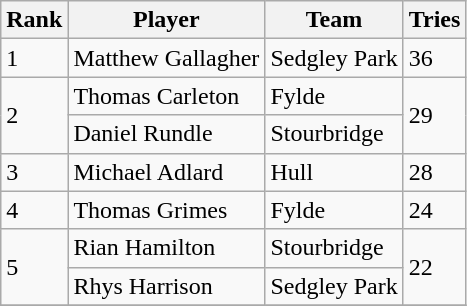<table class="wikitable">
<tr>
<th>Rank</th>
<th>Player</th>
<th>Team</th>
<th>Tries</th>
</tr>
<tr>
<td>1</td>
<td>Matthew Gallagher</td>
<td>Sedgley Park</td>
<td>36</td>
</tr>
<tr>
<td rowspan=2>2</td>
<td>Thomas Carleton</td>
<td>Fylde</td>
<td rowspan=2>29</td>
</tr>
<tr>
<td>Daniel Rundle</td>
<td>Stourbridge</td>
</tr>
<tr>
<td>3</td>
<td>Michael Adlard</td>
<td>Hull</td>
<td>28</td>
</tr>
<tr>
<td>4</td>
<td>Thomas Grimes</td>
<td>Fylde</td>
<td>24</td>
</tr>
<tr>
<td rowspan=2>5</td>
<td>Rian Hamilton</td>
<td>Stourbridge</td>
<td rowspan=2>22</td>
</tr>
<tr>
<td>Rhys Harrison</td>
<td>Sedgley Park</td>
</tr>
<tr>
</tr>
</table>
